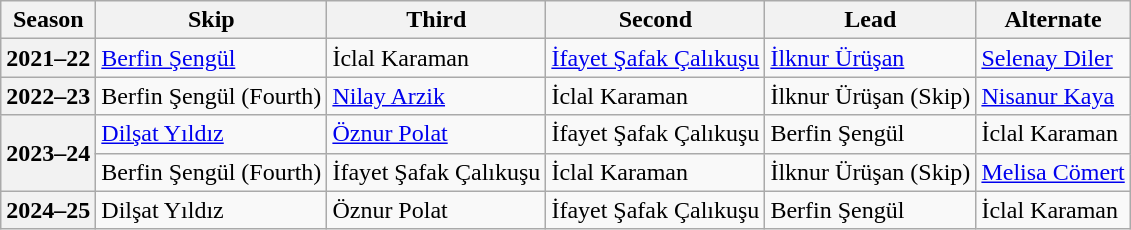<table class="wikitable">
<tr>
<th scope="col">Season</th>
<th scope="col">Skip</th>
<th scope="col">Third</th>
<th scope="col">Second</th>
<th scope="col">Lead</th>
<th scope="col">Alternate</th>
</tr>
<tr>
<th scope="row">2021–22</th>
<td><a href='#'>Berfin Şengül</a></td>
<td>İclal Karaman</td>
<td><a href='#'>İfayet Şafak Çalıkuşu</a></td>
<td><a href='#'>İlknur Ürüşan</a></td>
<td><a href='#'>Selenay Diler</a></td>
</tr>
<tr>
<th scope="row">2022–23</th>
<td>Berfin Şengül (Fourth)</td>
<td><a href='#'>Nilay Arzik</a></td>
<td>İclal Karaman</td>
<td>İlknur Ürüşan (Skip)</td>
<td><a href='#'>Nisanur Kaya</a></td>
</tr>
<tr>
<th scope="row" rowspan=2>2023–24</th>
<td><a href='#'>Dilşat Yıldız</a></td>
<td><a href='#'>Öznur Polat</a></td>
<td>İfayet Şafak Çalıkuşu</td>
<td>Berfin Şengül</td>
<td>İclal Karaman</td>
</tr>
<tr>
<td>Berfin Şengül (Fourth)</td>
<td>İfayet Şafak Çalıkuşu</td>
<td>İclal Karaman</td>
<td>İlknur Ürüşan (Skip)</td>
<td><a href='#'>Melisa Cömert</a></td>
</tr>
<tr>
<th scope="row">2024–25</th>
<td>Dilşat Yıldız</td>
<td>Öznur Polat</td>
<td>İfayet Şafak Çalıkuşu</td>
<td>Berfin Şengül</td>
<td>İclal Karaman</td>
</tr>
</table>
